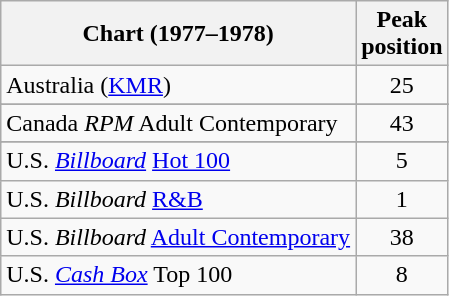<table class="wikitable sortable">
<tr>
<th align="left">Chart (1977–1978)</th>
<th align="left">Peak<br>position</th>
</tr>
<tr>
<td align="left">Australia (<a href='#'>KMR</a>) </td>
<td style="text-align:center;">25</td>
</tr>
<tr>
</tr>
<tr>
<td>Canada <em>RPM</em> Adult Contemporary</td>
<td style="text-align:center;">43</td>
</tr>
<tr>
</tr>
<tr>
</tr>
<tr>
</tr>
<tr>
<td align="left">U.S. <em><a href='#'>Billboard</a></em> <a href='#'>Hot 100</a></td>
<td style="text-align:center;">5</td>
</tr>
<tr>
<td align="left">U.S. <em>Billboard</em> <a href='#'>R&B</a></td>
<td style="text-align:center;">1</td>
</tr>
<tr>
<td>U.S. <em>Billboard</em> <a href='#'>Adult Contemporary</a></td>
<td style="text-align:center;">38</td>
</tr>
<tr>
<td>U.S. <a href='#'><em>Cash Box</em></a> Top 100</td>
<td style="text-align:center;">8</td>
</tr>
</table>
